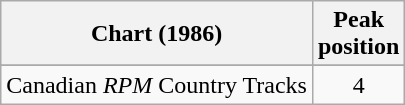<table class="wikitable sortable">
<tr>
<th align="left">Chart (1986)</th>
<th align="center">Peak<br>position</th>
</tr>
<tr>
</tr>
<tr>
<td align="left">Canadian <em>RPM</em> Country Tracks</td>
<td align="center">4</td>
</tr>
</table>
